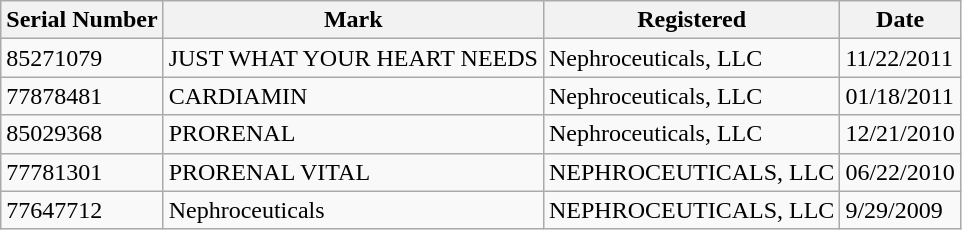<table class="wikitable">
<tr>
<th>Serial Number</th>
<th>Mark</th>
<th>Registered</th>
<th>Date</th>
</tr>
<tr>
<td>85271079</td>
<td>JUST WHAT YOUR HEART NEEDS</td>
<td>Nephroceuticals, LLC</td>
<td>11/22/2011</td>
</tr>
<tr>
<td>77878481</td>
<td>CARDIAMIN</td>
<td>Nephroceuticals, LLC</td>
<td>01/18/2011</td>
</tr>
<tr>
<td>85029368</td>
<td>PRORENAL</td>
<td>Nephroceuticals, LLC</td>
<td>12/21/2010</td>
</tr>
<tr>
<td>77781301</td>
<td>PRORENAL VITAL</td>
<td>NEPHROCEUTICALS, LLC</td>
<td>06/22/2010</td>
</tr>
<tr>
<td>77647712</td>
<td>Nephroceuticals</td>
<td>NEPHROCEUTICALS, LLC</td>
<td>9/29/2009</td>
</tr>
</table>
